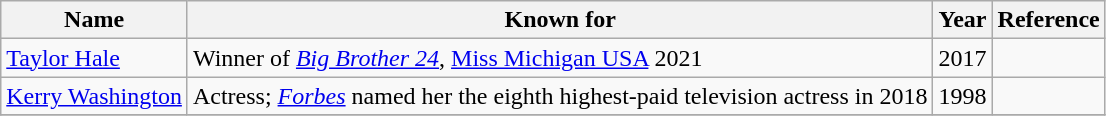<table class="wikitable">
<tr>
<th>Name</th>
<th>Known for</th>
<th>Year</th>
<th>Reference</th>
</tr>
<tr>
<td><a href='#'>Taylor Hale</a></td>
<td>Winner of <em><a href='#'>Big Brother 24</a></em>, <a href='#'>Miss Michigan USA</a> 2021</td>
<td>2017</td>
</tr>
<tr>
<td><a href='#'>Kerry Washington</a></td>
<td>Actress; <em><a href='#'>Forbes</a></em> named her the eighth highest-paid television actress in 2018</td>
<td>1998</td>
<td></td>
</tr>
<tr>
</tr>
</table>
